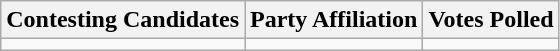<table class="wikitable sortable">
<tr>
<th>Contesting Candidates</th>
<th>Party Affiliation</th>
<th>Votes Polled</th>
</tr>
<tr>
<td></td>
<td></td>
<td></td>
</tr>
</table>
